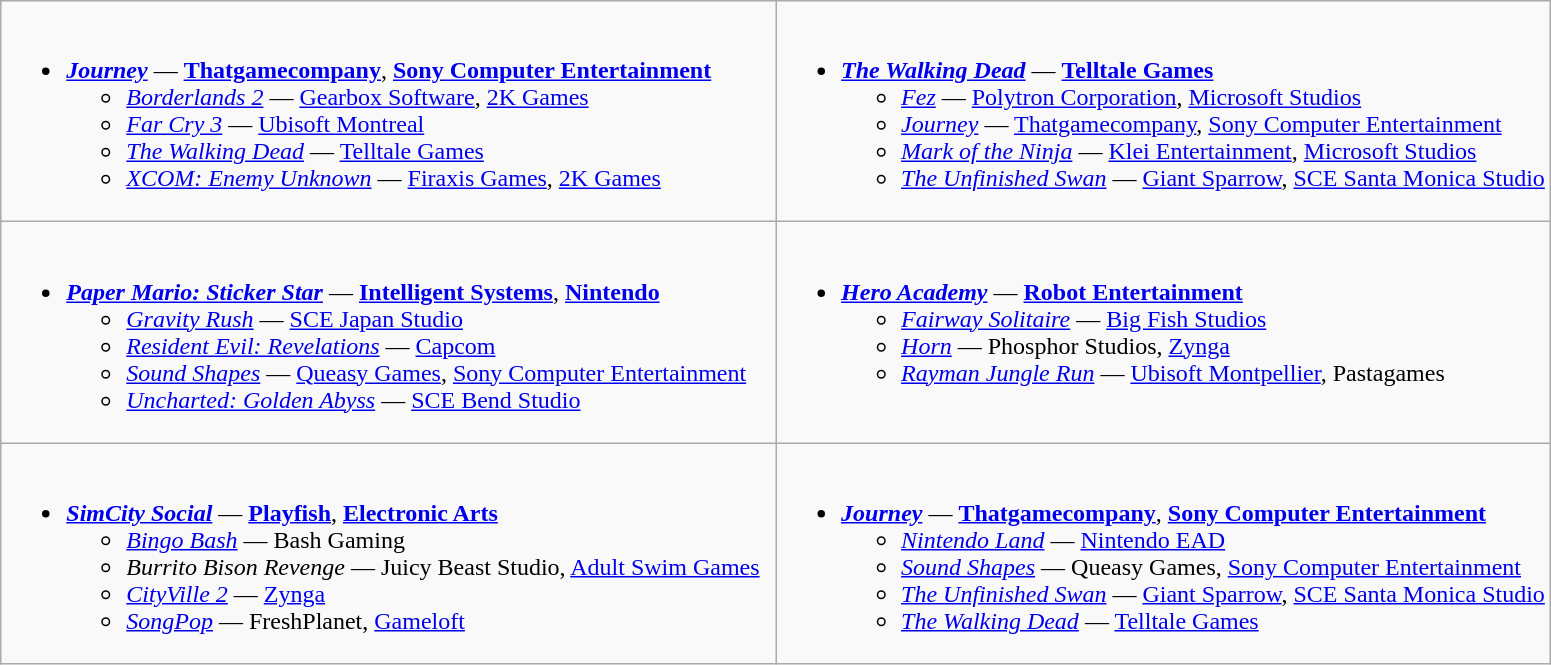<table class="wikitable">
<tr>
<td valign="top" width="50%"><br><ul><li><strong><em><a href='#'>Journey</a></em></strong> — <strong><a href='#'>Thatgamecompany</a></strong>, <strong><a href='#'>Sony Computer Entertainment</a></strong><ul><li><em><a href='#'>Borderlands 2</a></em> — <a href='#'>Gearbox Software</a>, <a href='#'>2K Games</a></li><li><em><a href='#'>Far Cry 3</a></em> — <a href='#'>Ubisoft Montreal</a></li><li><em><a href='#'>The Walking Dead</a></em> — <a href='#'>Telltale Games</a></li><li><em><a href='#'>XCOM: Enemy Unknown</a></em> — <a href='#'>Firaxis Games</a>, <a href='#'>2K Games</a></li></ul></li></ul></td>
<td valign="top" width="50%"><br><ul><li><strong><em><a href='#'>The Walking Dead</a></em></strong> — <strong><a href='#'>Telltale Games</a></strong><ul><li><em><a href='#'>Fez</a></em> — <a href='#'>Polytron Corporation</a>, <a href='#'>Microsoft Studios</a></li><li><em><a href='#'>Journey</a></em> — <a href='#'>Thatgamecompany</a>, <a href='#'>Sony Computer Entertainment</a></li><li><em><a href='#'>Mark of the Ninja</a></em> — <a href='#'>Klei Entertainment</a>, <a href='#'>Microsoft Studios</a></li><li><em><a href='#'>The Unfinished Swan</a></em> — <a href='#'>Giant Sparrow</a>, <a href='#'>SCE Santa Monica Studio</a></li></ul></li></ul></td>
</tr>
<tr>
<td valign="top" width="50%"><br><ul><li><strong><em><a href='#'>Paper Mario: Sticker Star</a></em></strong> — <strong><a href='#'>Intelligent Systems</a></strong>, <strong><a href='#'>Nintendo</a></strong><ul><li><em><a href='#'>Gravity Rush</a></em> — <a href='#'>SCE Japan Studio</a></li><li><em><a href='#'>Resident Evil: Revelations</a></em> — <a href='#'>Capcom</a></li><li><em><a href='#'>Sound Shapes</a></em> — <a href='#'>Queasy Games</a>, <a href='#'>Sony Computer Entertainment</a></li><li><em><a href='#'>Uncharted: Golden Abyss</a></em> — <a href='#'>SCE Bend Studio</a></li></ul></li></ul></td>
<td valign="top" width="50%"><br><ul><li><strong><em><a href='#'>Hero Academy</a></em></strong> — <strong><a href='#'>Robot Entertainment</a></strong><ul><li><em><a href='#'>Fairway Solitaire</a></em> — <a href='#'>Big Fish Studios</a></li><li><em><a href='#'>Horn</a></em> — Phosphor Studios, <a href='#'>Zynga</a></li><li><em><a href='#'>Rayman Jungle Run</a></em> — <a href='#'>Ubisoft Montpellier</a>, Pastagames</li></ul></li></ul></td>
</tr>
<tr>
<td valign="top" width="50%"><br><ul><li><strong><em><a href='#'>SimCity Social</a></em></strong> — <strong><a href='#'>Playfish</a></strong>, <strong><a href='#'>Electronic Arts</a></strong><ul><li><em><a href='#'>Bingo Bash</a></em> — Bash Gaming</li><li><em>Burrito Bison Revenge</em> — Juicy Beast Studio, <a href='#'>Adult Swim Games</a></li><li><em><a href='#'>CityVille 2</a></em> — <a href='#'>Zynga</a></li><li><em><a href='#'>SongPop</a></em> — FreshPlanet, <a href='#'>Gameloft</a></li></ul></li></ul></td>
<td valign="top" width="50%"><br><ul><li><strong><em><a href='#'>Journey</a></em></strong> — <strong><a href='#'>Thatgamecompany</a></strong>, <strong><a href='#'>Sony Computer Entertainment</a></strong><ul><li><em><a href='#'>Nintendo Land</a></em> — <a href='#'>Nintendo EAD</a></li><li><em><a href='#'>Sound Shapes</a></em> — Queasy Games, <a href='#'>Sony Computer Entertainment</a></li><li><em><a href='#'>The Unfinished Swan</a></em> — <a href='#'>Giant Sparrow</a>, <a href='#'>SCE Santa Monica Studio</a></li><li><em><a href='#'>The Walking Dead</a></em> — <a href='#'>Telltale Games</a></li></ul></li></ul></td>
</tr>
</table>
